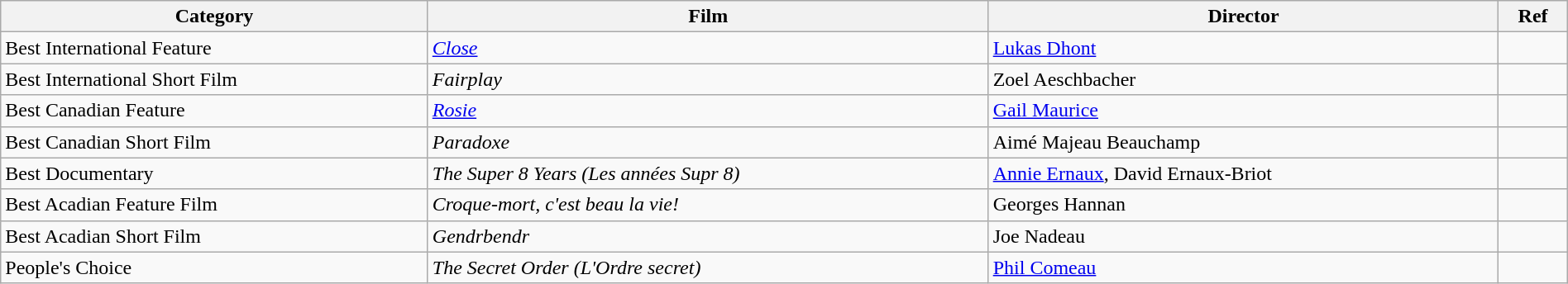<table class="wikitable sortable"  width=100%>
<tr>
<th>Category</th>
<th>Film</th>
<th>Director</th>
<th>Ref</th>
</tr>
<tr>
<td>Best International Feature</td>
<td><em><a href='#'>Close</a></em></td>
<td><a href='#'>Lukas Dhont</a></td>
<td></td>
</tr>
<tr>
<td>Best International Short Film</td>
<td><em>Fairplay</em></td>
<td>Zoel Aeschbacher</td>
<td></td>
</tr>
<tr>
<td>Best Canadian Feature</td>
<td><em><a href='#'>Rosie</a></em></td>
<td><a href='#'>Gail Maurice</a></td>
<td></td>
</tr>
<tr>
<td>Best Canadian Short Film</td>
<td><em>Paradoxe</em></td>
<td>Aimé Majeau Beauchamp</td>
<td></td>
</tr>
<tr>
<td>Best Documentary</td>
<td><em>The Super 8 Years (Les années Supr 8)</em></td>
<td><a href='#'>Annie Ernaux</a>, David Ernaux-Briot</td>
<td></td>
</tr>
<tr>
<td>Best Acadian Feature Film</td>
<td><em>Croque-mort, c'est beau la vie!</em></td>
<td>Georges Hannan</td>
<td></td>
</tr>
<tr>
<td>Best Acadian Short Film</td>
<td><em>Gendrbendr</em></td>
<td>Joe Nadeau</td>
<td></td>
</tr>
<tr>
<td>People's Choice</td>
<td><em>The Secret Order (L'Ordre secret)</em></td>
<td><a href='#'>Phil Comeau</a></td>
<td></td>
</tr>
</table>
